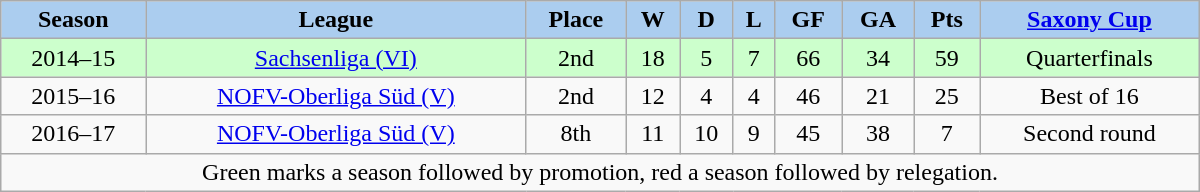<table class="wikitable" width="800px">
<tr>
<th style="background:#ABCDEF;">Season</th>
<th style="background:#ABCDEF;">League</th>
<th style="background:#ABCDEF;">Place</th>
<th style="background:#ABCDEF;">W</th>
<th style="background:#ABCDEF;">D</th>
<th style="background:#ABCDEF;">L</th>
<th style="background:#ABCDEF;">GF</th>
<th style="background:#ABCDEF;">GA</th>
<th style="background:#ABCDEF;">Pts</th>
<th style="background:#ABCDEF;"><a href='#'>Saxony Cup</a></th>
</tr>
<tr align="center" style="background:#ccffcc;">
<td>2014–15</td>
<td><a href='#'>Sachsenliga (VI)</a></td>
<td>2nd</td>
<td>18</td>
<td>5</td>
<td>7</td>
<td>66</td>
<td>34</td>
<td>59</td>
<td>Quarterfinals</td>
</tr>
<tr align="center">
<td>2015–16</td>
<td><a href='#'>NOFV-Oberliga Süd (V)</a></td>
<td>2nd</td>
<td>12</td>
<td>4</td>
<td>4</td>
<td>46</td>
<td>21</td>
<td>25</td>
<td>Best of 16</td>
</tr>
<tr align="center">
<td>2016–17</td>
<td><a href='#'>NOFV-Oberliga Süd (V)</a></td>
<td>8th</td>
<td>11</td>
<td>10</td>
<td>9</td>
<td>45</td>
<td>38</td>
<td>7</td>
<td>Second round</td>
</tr>
<tr>
<td colspan="12" align="center">Green marks a season followed by promotion, red a season followed by relegation.</td>
</tr>
</table>
